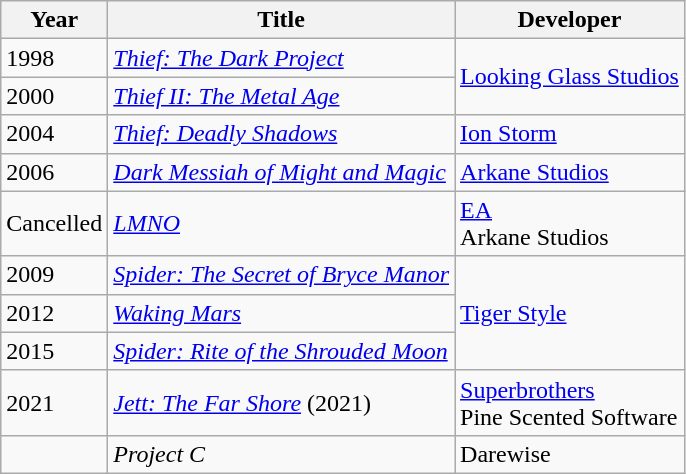<table class="wikitable">
<tr>
<th>Year</th>
<th>Title</th>
<th>Developer</th>
</tr>
<tr>
<td>1998</td>
<td><em><a href='#'>Thief: The Dark Project</a></em></td>
<td rowspan=2><a href='#'>Looking Glass Studios</a></td>
</tr>
<tr>
<td>2000</td>
<td><em><a href='#'>Thief II: The Metal Age</a></em></td>
</tr>
<tr>
<td>2004</td>
<td><em><a href='#'>Thief: Deadly Shadows</a></em></td>
<td><a href='#'>Ion Storm</a></td>
</tr>
<tr>
<td>2006</td>
<td><em><a href='#'>Dark Messiah of Might and Magic</a></em></td>
<td><a href='#'>Arkane Studios</a></td>
</tr>
<tr>
<td>Cancelled</td>
<td><em><a href='#'>LMNO</a></em></td>
<td><a href='#'>EA</a><br>Arkane Studios</td>
</tr>
<tr>
<td>2009</td>
<td><em><a href='#'>Spider: The Secret of Bryce Manor</a></em></td>
<td rowspan=3><a href='#'>Tiger Style</a></td>
</tr>
<tr>
<td>2012</td>
<td><em><a href='#'>Waking Mars</a></em></td>
</tr>
<tr>
<td>2015</td>
<td><em><a href='#'>Spider: Rite of the Shrouded Moon</a></em></td>
</tr>
<tr>
<td>2021</td>
<td><em><a href='#'>Jett: The Far Shore</a></em> (2021)</td>
<td><a href='#'>Superbrothers</a><br>Pine Scented Software</td>
</tr>
<tr>
<td></td>
<td><em>Project C</em></td>
<td>Darewise</td>
</tr>
</table>
